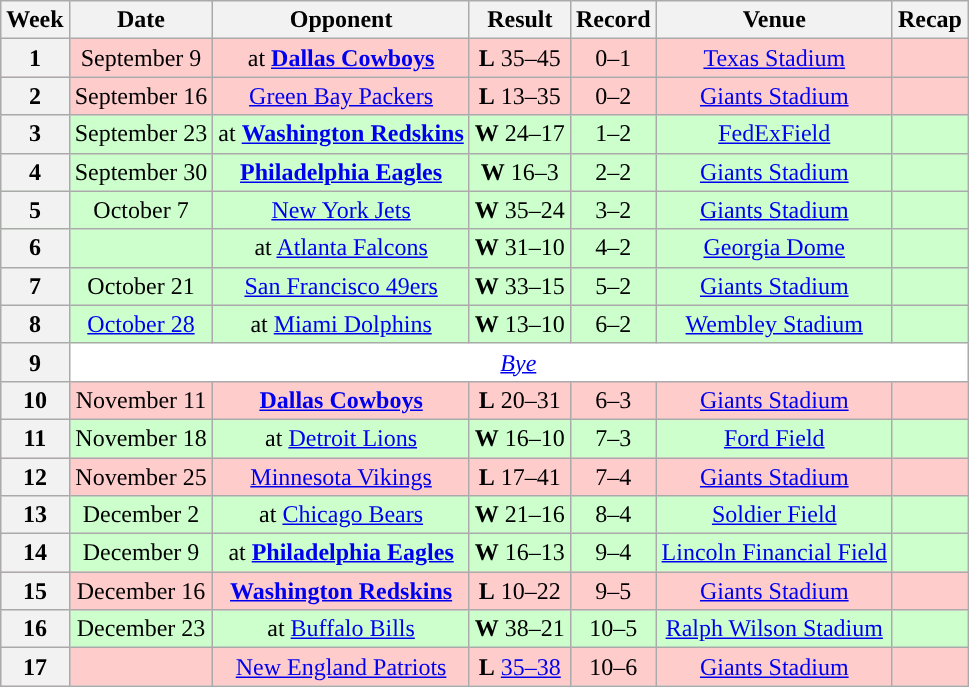<table class="wikitable" style="text-align:center">
<tr>
<th>Week</th>
<th>Date</th>
<th>Opponent</th>
<th>Result</th>
<th>Record</th>
<th>Venue</th>
<th>Recap</th>
</tr>
<tr style="background: #fcc;">
<th>1</th>
<td>September 9</td>
<td>at <strong><a href='#'>Dallas Cowboys</a></strong></td>
<td><strong>L</strong> 35–45</td>
<td>0–1</td>
<td><a href='#'>Texas Stadium</a></td>
<td></td>
</tr>
<tr style="background: #fcc;">
<th>2</th>
<td>September 16</td>
<td><a href='#'>Green Bay Packers</a></td>
<td><strong>L</strong> 13–35</td>
<td>0–2</td>
<td><a href='#'>Giants Stadium</a></td>
<td></td>
</tr>
<tr style="background: #cfc;">
<th>3</th>
<td>September 23</td>
<td>at <strong><a href='#'>Washington Redskins</a></strong></td>
<td><strong>W</strong> 24–17</td>
<td>1–2</td>
<td><a href='#'>FedExField</a></td>
<td></td>
</tr>
<tr style="background: #cfc;">
<th>4</th>
<td>September 30</td>
<td><strong><a href='#'>Philadelphia Eagles</a></strong></td>
<td><strong>W</strong> 16–3</td>
<td>2–2</td>
<td><a href='#'>Giants Stadium</a></td>
<td></td>
</tr>
<tr style="background: #cfc;">
<th>5</th>
<td>October 7</td>
<td><a href='#'>New York Jets</a></td>
<td><strong>W</strong> 35–24</td>
<td>3–2</td>
<td><a href='#'>Giants Stadium</a></td>
<td></td>
</tr>
<tr style="background: #cfc;">
<th>6</th>
<td></td>
<td>at <a href='#'>Atlanta Falcons</a></td>
<td><strong>W</strong> 31–10</td>
<td>4–2</td>
<td><a href='#'>Georgia Dome</a></td>
<td></td>
</tr>
<tr style="background: #cfc;">
<th>7</th>
<td>October 21</td>
<td><a href='#'>San Francisco 49ers</a></td>
<td><strong>W</strong> 33–15</td>
<td>5–2</td>
<td><a href='#'>Giants Stadium</a></td>
<td></td>
</tr>
<tr style="background: #cfc;">
<th>8</th>
<td><a href='#'>October 28</a></td>
<td>at <a href='#'>Miami Dolphins</a></td>
<td><strong>W</strong> 13–10</td>
<td>6–2</td>
<td> <a href='#'>Wembley Stadium</a> </td>
<td></td>
</tr>
<tr style="background:#fff;">
<th>9</th>
<td colspan="8" style="text-align:center;"><em><a href='#'>Bye</a></em></td>
</tr>
<tr style="background: #fcc;">
<th>10</th>
<td>November 11</td>
<td><strong><a href='#'>Dallas Cowboys</a></strong></td>
<td><strong>L</strong> 20–31</td>
<td>6–3</td>
<td><a href='#'>Giants Stadium</a></td>
<td></td>
</tr>
<tr style="background: #cfc;">
<th>11</th>
<td>November 18</td>
<td>at <a href='#'>Detroit Lions</a></td>
<td><strong>W</strong> 16–10</td>
<td>7–3</td>
<td><a href='#'>Ford Field</a></td>
<td></td>
</tr>
<tr style="background: #fcc;">
<th>12</th>
<td>November 25</td>
<td><a href='#'>Minnesota Vikings</a></td>
<td><strong>L</strong> 17–41</td>
<td>7–4</td>
<td><a href='#'>Giants Stadium</a></td>
<td></td>
</tr>
<tr style="background: #cfc;">
<th>13</th>
<td>December 2</td>
<td>at <a href='#'>Chicago Bears</a></td>
<td><strong>W</strong> 21–16</td>
<td>8–4</td>
<td><a href='#'>Soldier Field</a></td>
<td></td>
</tr>
<tr style="background: #cfc;">
<th>14</th>
<td>December 9</td>
<td>at <strong><a href='#'>Philadelphia Eagles</a></strong></td>
<td><strong>W</strong> 16–13</td>
<td>9–4</td>
<td><a href='#'>Lincoln Financial Field</a></td>
<td></td>
</tr>
<tr style="background: #fcc;">
<th>15</th>
<td>December 16</td>
<td><strong><a href='#'>Washington Redskins</a></strong></td>
<td><strong>L</strong> 10–22</td>
<td>9–5</td>
<td><a href='#'>Giants Stadium</a></td>
<td></td>
</tr>
<tr style="background: #cfc;">
<th>16</th>
<td>December 23</td>
<td>at <a href='#'>Buffalo Bills</a></td>
<td><strong>W</strong> 38–21</td>
<td>10–5</td>
<td><a href='#'>Ralph Wilson Stadium</a></td>
<td></td>
</tr>
<tr style="background: #fcc;">
<th>17</th>
<td></td>
<td><a href='#'>New England Patriots</a></td>
<td><strong>L</strong> <a href='#'>35–38</a></td>
<td>10–6</td>
<td><a href='#'>Giants Stadium</a></td>
<td></td>
</tr>
</table>
